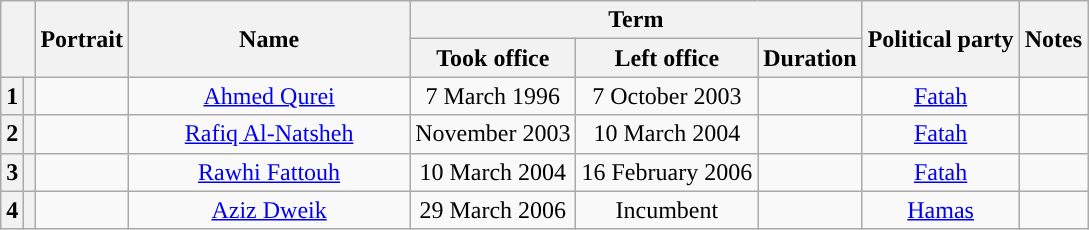<table class="wikitable" style="text-align:center">
<tr>
<th rowspan=2 colspan=2></th>
<th rowspan=2>Portrait</th>
<th rowspan=2 width=180>Name<br></th>
<th colspan=3>Term</th>
<th rowspan=2>Political party</th>
<th rowspan=2>Notes</th>
</tr>
<tr>
<th>Took office</th>
<th>Left office</th>
<th>Duration</th>
</tr>
<tr>
<th>1</th>
<th style="background:"></th>
<td></td>
<td><a href='#'>Ahmed Qurei</a><br></td>
<td>7 March 1996</td>
<td>7 October 2003</td>
<td></td>
<td><a href='#'>Fatah</a><br></td>
<td></td>
</tr>
<tr>
<th>2</th>
<th style="background:"></th>
<td></td>
<td><a href='#'>Rafiq Al-Natsheh</a><br></td>
<td>November 2003</td>
<td>10 March 2004</td>
<td></td>
<td><a href='#'>Fatah</a><br></td>
<td></td>
</tr>
<tr>
<th>3</th>
<th style="background:"></th>
<td></td>
<td><a href='#'>Rawhi Fattouh</a><br></td>
<td>10 March 2004</td>
<td>16 February 2006</td>
<td></td>
<td><a href='#'>Fatah</a><br></td>
<td></td>
</tr>
<tr>
<th>4</th>
<th style="background:"></th>
<td></td>
<td><a href='#'>Aziz Dweik</a><br></td>
<td>29 March 2006</td>
<td>Incumbent</td>
<td></td>
<td><a href='#'>Hamas</a></td>
<td></td>
</tr>
</table>
